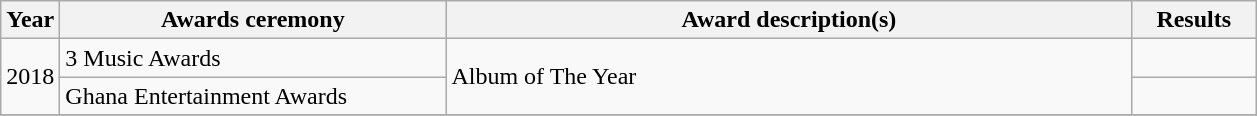<table class="wikitable">
<tr>
<th>Year</th>
<th width="250">Awards ceremony</th>
<th width="450">Award description(s)</th>
<th width="75">Results</th>
</tr>
<tr>
<td rowspan="2">2018</td>
<td>3 Music Awards</td>
<td rowspan="2">Album of The Year</td>
<td> </td>
</tr>
<tr>
<td>Ghana Entertainment Awards</td>
<td> </td>
</tr>
<tr>
</tr>
</table>
